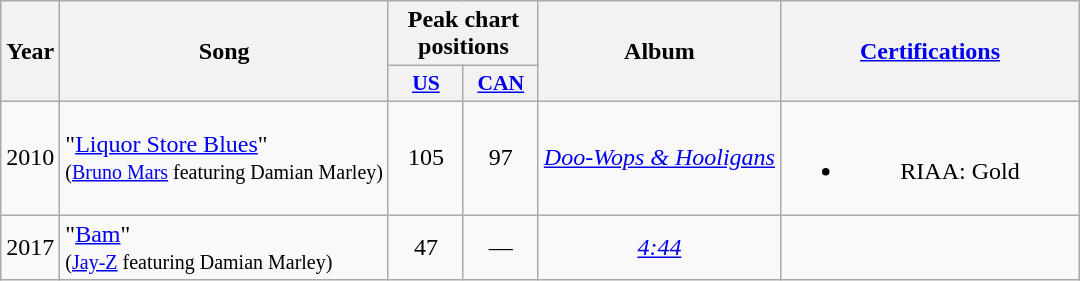<table class="wikitable" style="text-align:center;">
<tr>
<th rowspan="2">Year</th>
<th rowspan="2">Song</th>
<th colspan="2">Peak chart positions</th>
<th rowspan="2">Album</th>
<th rowspan="2" style="width:12em;"><a href='#'>Certifications</a></th>
</tr>
<tr>
<th style="width:3em;font-size:90%;"><a href='#'>US</a></th>
<th style="width:3em;font-size:90%;"><a href='#'>CAN</a><br></th>
</tr>
<tr>
<td style="text-align:center;">2010</td>
<td align="left">"<a href='#'>Liquor Store Blues</a>"<br><small>(<a href='#'>Bruno Mars</a> featuring Damian Marley)</small></td>
<td>105</td>
<td>97</td>
<td><em><a href='#'>Doo-Wops & Hooligans</a></em></td>
<td><br><ul><li>RIAA: Gold</li></ul></td>
</tr>
<tr>
<td>2017</td>
<td align="left">"<a href='#'>Bam</a>"<br><small>(<a href='#'>Jay-Z</a> featuring Damian Marley)</small></td>
<td>47</td>
<td>—</td>
<td><em><a href='#'>4:44</a></em></td>
<td></td>
</tr>
</table>
